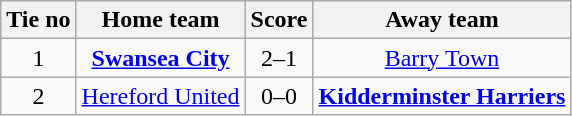<table class="wikitable" style="text-align: center">
<tr>
<th>Tie no</th>
<th>Home team</th>
<th>Score</th>
<th>Away team</th>
</tr>
<tr>
<td>1</td>
<td><strong><a href='#'>Swansea City</a></strong></td>
<td>2–1</td>
<td><a href='#'>Barry Town</a></td>
</tr>
<tr>
<td>2</td>
<td><a href='#'>Hereford United</a></td>
<td>0–0</td>
<td><strong><a href='#'>Kidderminster Harriers</a></strong></td>
</tr>
</table>
